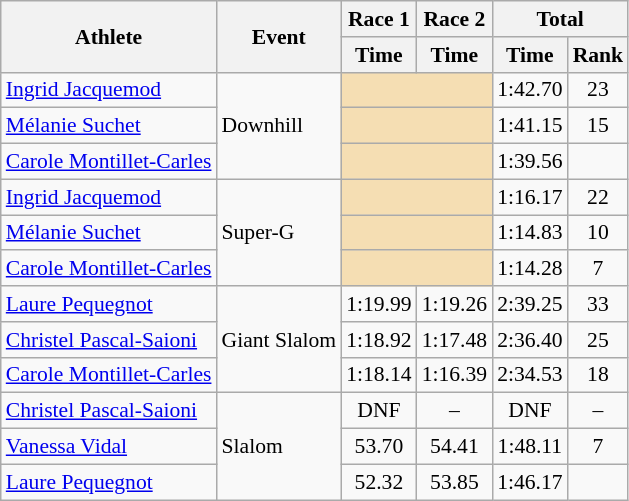<table class="wikitable" style="font-size:90%">
<tr>
<th rowspan="2">Athlete</th>
<th rowspan="2">Event</th>
<th>Race 1</th>
<th>Race 2</th>
<th colspan="2">Total</th>
</tr>
<tr>
<th>Time</th>
<th>Time</th>
<th>Time</th>
<th>Rank</th>
</tr>
<tr>
<td><a href='#'>Ingrid Jacquemod</a></td>
<td rowspan="3">Downhill</td>
<td colspan="2" bgcolor="wheat"></td>
<td align="center">1:42.70</td>
<td align="center">23</td>
</tr>
<tr>
<td><a href='#'>Mélanie Suchet</a></td>
<td colspan="2" bgcolor="wheat"></td>
<td align="center">1:41.15</td>
<td align="center">15</td>
</tr>
<tr>
<td><a href='#'>Carole Montillet-Carles</a></td>
<td colspan="2" bgcolor="wheat"></td>
<td align="center">1:39.56</td>
<td align="center"></td>
</tr>
<tr>
<td><a href='#'>Ingrid Jacquemod</a></td>
<td rowspan="3">Super-G</td>
<td colspan="2" bgcolor="wheat"></td>
<td align="center">1:16.17</td>
<td align="center">22</td>
</tr>
<tr>
<td><a href='#'>Mélanie Suchet</a></td>
<td colspan="2" bgcolor="wheat"></td>
<td align="center">1:14.83</td>
<td align="center">10</td>
</tr>
<tr>
<td><a href='#'>Carole Montillet-Carles</a></td>
<td colspan="2" bgcolor="wheat"></td>
<td align="center">1:14.28</td>
<td align="center">7</td>
</tr>
<tr>
<td><a href='#'>Laure Pequegnot</a></td>
<td rowspan="3">Giant Slalom</td>
<td align="center">1:19.99</td>
<td align="center">1:19.26</td>
<td align="center">2:39.25</td>
<td align="center">33</td>
</tr>
<tr>
<td><a href='#'>Christel Pascal-Saioni</a></td>
<td align="center">1:18.92</td>
<td align="center">1:17.48</td>
<td align="center">2:36.40</td>
<td align="center">25</td>
</tr>
<tr>
<td><a href='#'>Carole Montillet-Carles</a></td>
<td align="center">1:18.14</td>
<td align="center">1:16.39</td>
<td align="center">2:34.53</td>
<td align="center">18</td>
</tr>
<tr>
<td><a href='#'>Christel Pascal-Saioni</a></td>
<td rowspan="3">Slalom</td>
<td align="center">DNF</td>
<td align="center">–</td>
<td align="center">DNF</td>
<td align="center">–</td>
</tr>
<tr>
<td><a href='#'>Vanessa Vidal</a></td>
<td align="center">53.70</td>
<td align="center">54.41</td>
<td align="center">1:48.11</td>
<td align="center">7</td>
</tr>
<tr>
<td><a href='#'>Laure Pequegnot</a></td>
<td align="center">52.32</td>
<td align="center">53.85</td>
<td align="center">1:46.17</td>
<td align="center"></td>
</tr>
</table>
